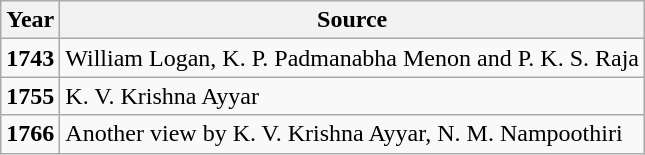<table class="wikitable">
<tr>
<th>Year</th>
<th>Source</th>
</tr>
<tr>
<td><strong>1743</strong></td>
<td>William Logan, K. P. Padmanabha Menon and P. K. S. Raja</td>
</tr>
<tr>
<td><strong>1755</strong></td>
<td>K. V. Krishna Ayyar</td>
</tr>
<tr>
<td><strong>1766</strong></td>
<td>Another view by K. V. Krishna Ayyar, N. M. Nampoothiri</td>
</tr>
</table>
